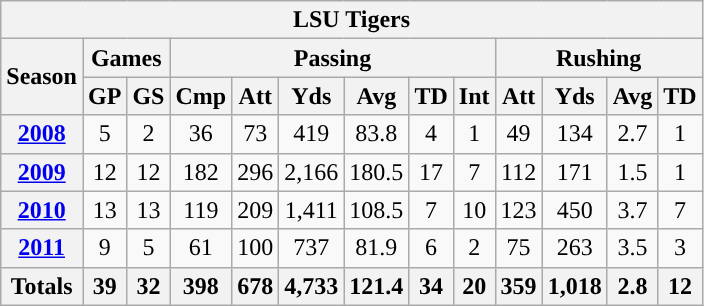<table class="wikitable" style="text-align:center;">
<tr>
<th colspan="15">LSU Tigers</th>
</tr>
<tr>
<th rowspan="2">Season</th>
<th colspan="2">Games</th>
<th colspan="6">Passing</th>
<th colspan="4">Rushing</th>
</tr>
<tr>
<th>GP</th>
<th>GS</th>
<th>Cmp</th>
<th>Att</th>
<th>Yds</th>
<th>Avg</th>
<th>TD</th>
<th>Int</th>
<th>Att</th>
<th>Yds</th>
<th>Avg</th>
<th>TD</th>
</tr>
<tr>
<th><a href='#'>2008</a></th>
<td>5</td>
<td>2</td>
<td>36</td>
<td>73</td>
<td>419</td>
<td>83.8</td>
<td>4</td>
<td>1</td>
<td>49</td>
<td>134</td>
<td>2.7</td>
<td>1</td>
</tr>
<tr>
<th><a href='#'>2009</a></th>
<td>12</td>
<td>12</td>
<td>182</td>
<td>296</td>
<td>2,166</td>
<td>180.5</td>
<td>17</td>
<td>7</td>
<td>112</td>
<td>171</td>
<td>1.5</td>
<td>1</td>
</tr>
<tr>
<th><a href='#'>2010</a></th>
<td>13</td>
<td>13</td>
<td>119</td>
<td>209</td>
<td>1,411</td>
<td>108.5</td>
<td>7</td>
<td>10</td>
<td>123</td>
<td>450</td>
<td>3.7</td>
<td>7</td>
</tr>
<tr>
<th><a href='#'>2011</a></th>
<td>9</td>
<td>5</td>
<td>61</td>
<td>100</td>
<td>737</td>
<td>81.9</td>
<td>6</td>
<td>2</td>
<td>75</td>
<td>263</td>
<td>3.5</td>
<td>3</td>
</tr>
<tr>
<th>Totals</th>
<th>39</th>
<th>32</th>
<th>398</th>
<th>678</th>
<th>4,733</th>
<th>121.4</th>
<th>34</th>
<th>20</th>
<th>359</th>
<th>1,018</th>
<th>2.8</th>
<th>12</th>
</tr>
</table>
